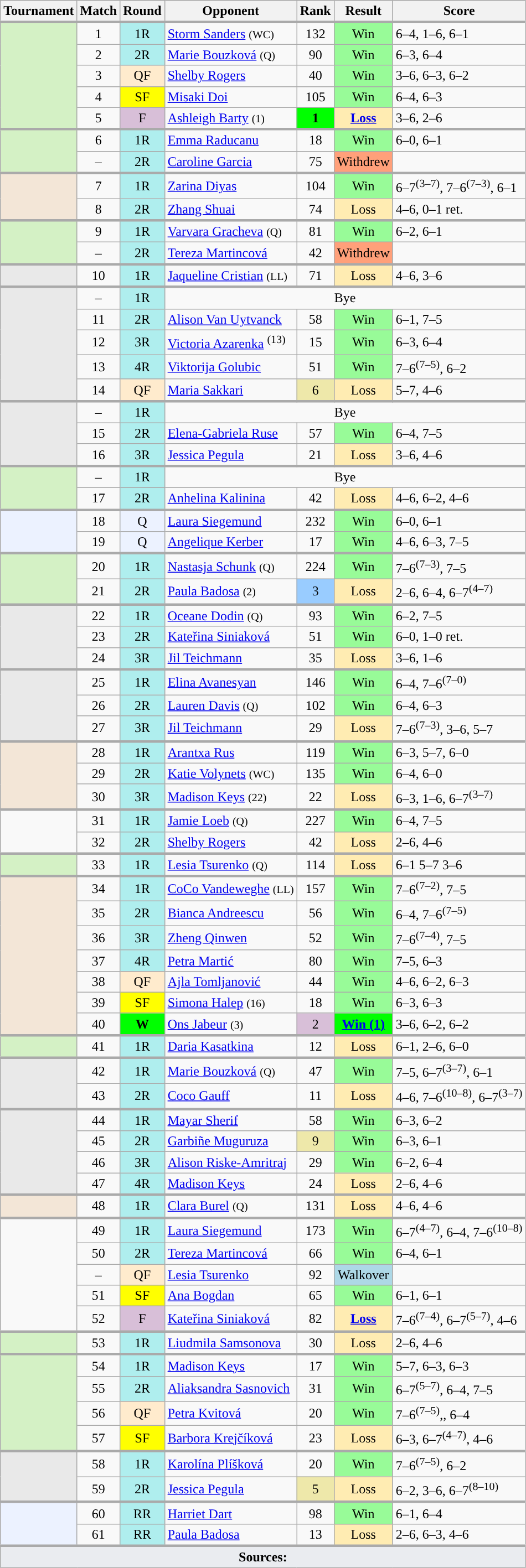<table class="wikitable">
<tr>
<th>Tournament</th>
<th>Match</th>
<th>Round</th>
<th>Opponent</th>
<th>Rank</th>
<th>Result</th>
<th>Score</th>
</tr>
<tr style="border-top:3px solid #aaaaaa">
<td rowspan="5" style="background:#d4f1c5; text-align:left"></td>
<td style="text-align:center">1</td>
<td style="text-align:center; background:#afeeee">1R</td>
<td> <a href='#'>Storm Sanders</a> <small>(WC)</small></td>
<td style="text-align:center">132</td>
<td style="text-align:center; background:#98fb98">Win</td>
<td>6–4, 1–6, 6–1</td>
</tr>
<tr>
<td style="text-align:center">2</td>
<td style="text-align:center; background:#afeeee">2R</td>
<td> <a href='#'>Marie Bouzková</a> <small>(Q)</small></td>
<td style="text-align:center">90</td>
<td style="text-align:center; background:#98fb98">Win</td>
<td>6–3, 6–4</td>
</tr>
<tr>
<td style="text-align:center">3</td>
<td style="text-align:center; background:#ffebcd">QF</td>
<td> <a href='#'>Shelby Rogers</a></td>
<td style="text-align:center">40</td>
<td style="text-align:center; background:#98fb98">Win</td>
<td>3–6, 6–3, 6–2</td>
</tr>
<tr>
<td style="text-align:center">4</td>
<td style="text-align:center; background:yellow">SF</td>
<td> <a href='#'>Misaki Doi</a></td>
<td style="text-align:center;">105</td>
<td style="text-align:center; background:#98fb98">Win</td>
<td>6–4, 6–3</td>
</tr>
<tr>
<td style="text-align:center">5</td>
<td style="text-align:center; background:thistle">F</td>
<td> <a href='#'>Ashleigh Barty</a> <small>(1)</small></td>
<td style="text-align:center; background:lime;"><strong>1</strong></td>
<td style="text-align:center; background:#ffecb2"><strong><a href='#'>Loss</a></strong></td>
<td>3–6, 2–6</td>
</tr>
<tr style="border-top:3px solid #aaaaaa">
<td rowspan="2" style="background:#d4f1c5; text-align:left"></td>
<td style="text-align:center">6</td>
<td style="text-align:center; background:#afeeee">1R</td>
<td> <a href='#'>Emma Raducanu</a></td>
<td style="text-align:center">18</td>
<td style="text-align:center; background:#98fb98">Win</td>
<td>6–0, 6–1</td>
</tr>
<tr>
<td style="text-align:center">–</td>
<td style="text-align:center; background:#afeeee">2R</td>
<td> <a href='#'>Caroline Garcia</a></td>
<td style="text-align:center">75</td>
<td style="text-align:center; background:#ffa07a">Withdrew</td>
<td></td>
</tr>
<tr style="border-top:3px solid #aaaaaa">
<td rowspan="2" style="background:#f3e6d7; text-align:left"></td>
<td style="text-align:center">7</td>
<td style="text-align:center; background:#afeeee">1R</td>
<td> <a href='#'>Zarina Diyas</a></td>
<td style="text-align:center">104</td>
<td style="text-align:center; background:#98fb98">Win</td>
<td>6–7<sup>(3–7)</sup>, 7–6<sup>(7–3)</sup>, 6–1</td>
</tr>
<tr>
<td style="text-align:center">8</td>
<td style="text-align:center; background:#afeeee">2R</td>
<td> <a href='#'>Zhang Shuai</a></td>
<td style="text-align:center">74</td>
<td style="text-align:center; background:#ffecb2">Loss</td>
<td>4–6, 0–1 ret.</td>
</tr>
<tr style="border-top:3px solid #aaaaaa">
<td rowspan="2" style="background:#d4f1c5; text-align:left"></td>
<td style="text-align:center">9</td>
<td style="text-align:center; background:#afeeee">1R</td>
<td> <a href='#'>Varvara Gracheva</a> <small>(Q)</small></td>
<td style="text-align:center">81</td>
<td style="text-align:center; background:#98fb98">Win</td>
<td>6–2, 6–1</td>
</tr>
<tr>
<td style="text-align:center">–</td>
<td style="text-align:center; background:#afeeee">2R</td>
<td> <a href='#'>Tereza Martincová</a></td>
<td style="text-align:center">42</td>
<td style="text-align:center; background:#ffa07a">Withdrew</td>
<td></td>
</tr>
<tr style="border-top:3px solid #aaaaaa">
<td style="background:#e9e9e9; text-align:left"></td>
<td style="text-align:center">10</td>
<td style="text-align:center; background:#afeeee">1R</td>
<td> <a href='#'>Jaqueline Cristian</a> <small>(LL)</small></td>
<td style="text-align:center">71</td>
<td style="text-align:center; background:#ffecb2">Loss</td>
<td>4–6, 3–6</td>
</tr>
<tr style="border-top:3px solid #aaaaaa">
<td rowspan="5" style="background:#e9e9e9; text-align:left"></td>
<td style="text-align:center">–</td>
<td style="text-align:center; background:#afeeee">1R</td>
<td colspan="4" style="text-align:center">Bye</td>
</tr>
<tr>
<td style="text-align:center">11</td>
<td style="text-align:center; background:#afeeee">2R</td>
<td> <a href='#'>Alison Van Uytvanck</a></td>
<td style="text-align:center">58</td>
<td style="text-align:center; background:#98fb98">Win</td>
<td>6–1, 7–5</td>
</tr>
<tr>
<td style="text-align:center">12</td>
<td style="text-align:center; background:#afeeee">3R</td>
<td> <a href='#'>Victoria Azarenka</a> <sup>(13)</sup></td>
<td style="text-align:center">15</td>
<td style="text-align:center; background:#98fb98">Win</td>
<td>6–3, 6–4</td>
</tr>
<tr>
<td style="text-align:center">13</td>
<td style="text-align:center; background:#afeeee">4R</td>
<td> <a href='#'>Viktorija Golubic</a> </td>
<td style="text-align:center">51</td>
<td style="text-align:center; background:#98fb98">Win</td>
<td>7–6<sup>(7–5)</sup>, 6–2</td>
</tr>
<tr>
<td style="text-align:center">14</td>
<td style="text-align:center; background:#ffebcd">QF</td>
<td> <a href='#'>Maria Sakkari</a> </td>
<td style="text-align:center; background:#eee8aa">6</td>
<td style="text-align:center; background:#ffecb2">Loss</td>
<td>5–7, 4–6</td>
</tr>
<tr style="border-top:3px solid #aaaaaa">
<td rowspan="3" style="background:#e9e9e9; text-align:left"></td>
<td style="text-align:center">–</td>
<td style="text-align:center; background:#afeeee">1R</td>
<td colspan="4" style="text-align:center">Bye</td>
</tr>
<tr>
<td style="text-align:center">15</td>
<td style="text-align:center; background:#afeeee">2R</td>
<td> <a href='#'>Elena-Gabriela Ruse</a></td>
<td style="text-align:center">57</td>
<td style="text-align:center; background:#98fb98">Win</td>
<td>6–4, 7–5</td>
</tr>
<tr>
<td style="text-align:center">16</td>
<td style="text-align:center; background:#afeeee">3R</td>
<td> <a href='#'>Jessica Pegula</a> </td>
<td style="text-align:center">21</td>
<td style="text-align:center; background:#ffecb2">Loss</td>
<td>3–6, 4–6</td>
</tr>
<tr style="border-top:3px solid #aaaaaa">
<td rowspan="2" style="background:#d4f1c5; text-align:left"></td>
<td style="text-align:center">–</td>
<td style="text-align:center; background:#afeeee">1R</td>
<td colspan="4" style="text-align:center">Bye</td>
</tr>
<tr>
<td style="text-align:center">17</td>
<td style="text-align:center; background:#afeeee">2R</td>
<td> <a href='#'>Anhelina Kalinina</a></td>
<td style="text-align:center">42</td>
<td style="text-align:center; background:#ffecb2">Loss</td>
<td>4–6, 6–2, 4–6</td>
</tr>
<tr style="border-top:3px solid #aaaaaa">
<td rowspan="2" style="background:#ecf2ff; text-align:left"></td>
<td style="text-align:center">18</td>
<td style="text-align:center; background:#ecf2ff">Q</td>
<td> <a href='#'>Laura Siegemund</a></td>
<td style="text-align:center">232</td>
<td style="text-align:center; background:#98fb98">Win</td>
<td>6–0, 6–1</td>
</tr>
<tr>
<td style="text-align:center">19</td>
<td style="text-align:center; background:#ecf2ff">Q</td>
<td> <a href='#'>Angelique Kerber</a></td>
<td style="text-align:center">17</td>
<td style="text-align:center; background:#98fb98">Win</td>
<td>4–6, 6–3, 7–5</td>
</tr>
<tr style="border-top:3px solid #aaaaaa">
<td rowspan="2" style="background:#d4f1c5; text-align:left"></td>
<td style="text-align:center">20</td>
<td style="text-align:center; background:#afeeee">1R</td>
<td> <a href='#'>Nastasja Schunk</a> <small>(Q)</small></td>
<td style="text-align:center">224</td>
<td style="text-align:center; background:#98fb98">Win</td>
<td>7–6<sup>(7–3)</sup>, 7–5</td>
</tr>
<tr>
<td style="text-align:center">21</td>
<td style="text-align:center; background:#afeeee">2R</td>
<td> <a href='#'>Paula Badosa</a> <small>(2)</small></td>
<td style="text-align:center; background:#99ccff">3</td>
<td style="text-align:center; background:#ffecb2">Loss</td>
<td>2–6, 6–4, 6–7<sup>(4–7)</sup></td>
</tr>
<tr style="border-top:3px solid #aaaaaa">
<td rowspan="3" style="background:#e9e9e9; text-align:left"></td>
<td style="text-align:center">22</td>
<td style="text-align:center; background:#afeeee">1R</td>
<td> <a href='#'>Oceane Dodin</a> <small>(Q)</small></td>
<td style="text-align:center">93</td>
<td style="text-align:center; background:#98fb98">Win</td>
<td>6–2, 7–5</td>
</tr>
<tr>
<td style="text-align:center">23</td>
<td style="text-align:center; background:#afeeee">2R</td>
<td> <a href='#'>Kateřina Siniaková</a></td>
<td style="text-align:center">51</td>
<td style="text-align:center; background:#98fb98">Win</td>
<td>6–0, 1–0 ret.</td>
</tr>
<tr>
<td style="text-align:center">24</td>
<td style="text-align:center; background:#afeeee">3R</td>
<td> <a href='#'>Jil Teichmann</a></td>
<td style="text-align:center">35</td>
<td style="text-align:center; background:#ffecb2">Loss</td>
<td>3–6, 1–6</td>
</tr>
<tr style="border-top:3px solid #aaaaaa">
<td rowspan="3" style="background:#e9e9e9; text-align:left"></td>
<td style="text-align:center">25</td>
<td style="text-align:center; background:#afeeee">1R</td>
<td> <a href='#'>Elina Avanesyan</a> </td>
<td style="text-align:center;">146</td>
<td style="text-align:center; background:#98fb98">Win</td>
<td>6–4, 7–6<sup>(7–0)</sup></td>
</tr>
<tr>
<td style="text-align:center">26</td>
<td style="text-align:center; background:#afeeee">2R</td>
<td> <a href='#'>Lauren Davis</a> <small>(Q)</small></td>
<td style="text-align:center">102</td>
<td style="text-align:center; background:#98fb98">Win</td>
<td>6–4, 6–3</td>
</tr>
<tr>
<td style="text-align:center">27</td>
<td style="text-align:center; background:#afeeee">3R</td>
<td> <a href='#'>Jil Teichmann</a></td>
<td style="text-align:center">29</td>
<td style="text-align:center; background:#ffecb2">Loss</td>
<td>7–6<sup>(7–3)</sup>, 3–6, 5–7</td>
</tr>
<tr style="border-top:3px solid #aaaaaa">
<td rowspan="3" style="background:#f3e6d7; text-align:left"></td>
<td style="text-align:center">28</td>
<td style="text-align:center; background:#afeeee">1R</td>
<td> <a href='#'>Arantxa Rus</a></td>
<td style="text-align:center">119</td>
<td style="text-align:center; background:#98fb98">Win</td>
<td>6–3, 5–7, 6–0</td>
</tr>
<tr>
<td style="text-align:center">29</td>
<td style="text-align:center; background:#afeeee">2R</td>
<td> <a href='#'>Katie Volynets</a> <small>(WC)</small></td>
<td style="text-align:center">135</td>
<td style="text-align:center; background:#98fb98">Win</td>
<td>6–4, 6–0</td>
</tr>
<tr>
<td style="text-align:center">30</td>
<td style="text-align:center; background:#afeeee">3R</td>
<td> <a href='#'>Madison Keys</a> <small>(22)</small></td>
<td style="text-align:center">22</td>
<td style="text-align:center; background:#ffecb2">Loss</td>
<td>6–3, 1–6,  6–7<sup>(3–7)</sup></td>
</tr>
<tr style="border-top:3px solid #aaaaaa">
<td rowspan="2" text-align:left"></td>
<td style="text-align:center">31</td>
<td style="text-align:center; background:#afeeee">1R</td>
<td> <a href='#'>Jamie Loeb</a> <small>(Q)</small></td>
<td style="text-align:center">227</td>
<td style="text-align:center; background:#98fb98">Win</td>
<td>6–4, 7–5</td>
</tr>
<tr>
<td style="text-align:center">32</td>
<td style="text-align:center; background:#afeeee">2R</td>
<td> <a href='#'>Shelby Rogers</a></td>
<td style="text-align:center">42</td>
<td style="text-align:center; background:#ffecb2">Loss</td>
<td>2–6, 4–6</td>
</tr>
<tr style="border-top:3px solid #aaaaaa">
<td style="background:#d4f1c5; text-align:left"></td>
<td style="text-align:center">33</td>
<td style="text-align:center; background:#afeeee">1R</td>
<td> <a href='#'>Lesia Tsurenko</a> <small>(Q)</small></td>
<td style="text-align:center">114</td>
<td style="text-align:center; background:#ffecb2">Loss</td>
<td>6–1 5–7 3–6</td>
</tr>
<tr style="border-top:3px solid #aaaaaa">
<td rowspan="8" style="background:#f3e6d7; text-align:left"></td>
</tr>
<tr>
<td style="text-align:center">34</td>
<td style="text-align:center; background:#afeeee;">1R</td>
<td> <a href='#'>CoCo Vandeweghe</a> <small>(LL)</small></td>
<td style="text-align:center">157</td>
<td style="text-align:center; background:#98fb98">Win</td>
<td>7–6<sup>(7–2)</sup>, 7–5</td>
</tr>
<tr>
<td style="text-align:center">35</td>
<td style="text-align:center; background:#afeeee;">2R</td>
<td> <a href='#'>Bianca Andreescu</a></td>
<td style="text-align:center">56</td>
<td style="text-align:center; background:#98fb98">Win</td>
<td>6–4, 7–6<sup>(7–5)</sup></td>
</tr>
<tr>
<td style="text-align:center">36</td>
<td style="text-align:center; background:#afeeee;">3R</td>
<td> <a href='#'>Zheng Qinwen</a></td>
<td style="text-align:center">52</td>
<td style="text-align:center; background:#98fb98">Win</td>
<td>7–6<sup>(7–4)</sup>, 7–5</td>
</tr>
<tr>
<td style="text-align:center">37</td>
<td style="text-align:center; background:#afeeee;">4R</td>
<td> <a href='#'>Petra Martić</a></td>
<td style="text-align:center">80</td>
<td style="text-align:center; background:#98fb98">Win</td>
<td>7–5, 6–3</td>
</tr>
<tr>
<td style="text-align:center">38</td>
<td style="text-align:center; background:#ffebcd;">QF</td>
<td> <a href='#'>Ajla Tomljanović</a></td>
<td style="text-align:center">44</td>
<td style="text-align:center; background:#98fb98">Win</td>
<td>4–6, 6–2, 6–3</td>
</tr>
<tr>
<td style="text-align:center">39</td>
<td style="text-align:center; background:yellow;">SF</td>
<td> <a href='#'>Simona Halep</a> <small>(16)</small></td>
<td style="text-align:center">18</td>
<td style="text-align:center; background:#98fb98">Win</td>
<td>6–3, 6–3</td>
</tr>
<tr>
<td style="text-align:center">40</td>
<td style="text-align:center; background:lime;"><strong>W</strong></td>
<td> <a href='#'>Ons Jabeur</a> <small>(3)</small></td>
<td style="text-align:center; background:thistle;">2</td>
<td style="text-align:center; background:lime"><strong><a href='#'>Win (1)</a></strong></td>
<td>3–6, 6–2, 6–2</td>
</tr>
<tr style="border-top:3px solid #aaaaaa">
<td style="background:#d4f1c5; text-align:left"></td>
<td style="text-align:center">41</td>
<td style="text-align:center; background:#afeeee">1R</td>
<td> <a href='#'>Daria Kasatkina</a> </td>
<td style="text-align:center">12</td>
<td style="text-align:center; background:#ffecb2">Loss</td>
<td>6–1, 2–6, 6–0</td>
</tr>
<tr style="border-top:3px solid #aaaaaa">
<td rowspan="2" style="background:#e9e9e9; text-align:left"></td>
<td style="text-align:center">42</td>
<td style="text-align:center; background:#afeeee">1R</td>
<td> <a href='#'>Marie Bouzková</a> <small>(Q)</small></td>
<td style="text-align:center">47</td>
<td style="text-align:center; background:#98fb98">Win</td>
<td>7–5, 6–7<sup>(3–7)</sup>, 6–1</td>
</tr>
<tr>
<td style="text-align:center">43</td>
<td style="text-align:center; background:#afeeee">2R</td>
<td> <a href='#'>Coco Gauff</a>  </td>
<td style="text-align:center">11</td>
<td style="text-align:center; background:#ffecb2">Loss</td>
<td>4–6, 7–6<sup>(10–8)</sup>, 6–7<sup>(3–7)</sup></td>
</tr>
<tr style="border-top:3px solid #aaaaaa">
<td rowspan="4" style="background:#e9e9e9; text-align:left"></td>
<td style="text-align:center">44</td>
<td style="text-align:center; background:#afeeee">1R</td>
<td> <a href='#'>Mayar Sherif</a></td>
<td style="text-align:center">58</td>
<td style="text-align:center; background:#98fb98">Win</td>
<td>6–3, 6–2</td>
</tr>
<tr>
<td style="text-align:center">45</td>
<td style="text-align:center; background:#afeeee">2R</td>
<td> <a href='#'>Garbiñe Muguruza</a> </td>
<td style="text-align:center; background:#eee8aa">9</td>
<td style="text-align:center; background:#98fb98">Win</td>
<td>6–3, 6–1</td>
</tr>
<tr>
<td style="text-align:center">46</td>
<td style="text-align:center; background:#afeeee">3R</td>
<td> <a href='#'>Alison Riske-Amritraj</a></td>
<td style="text-align:center">29</td>
<td style="text-align:center; background:#98fb98">Win</td>
<td>6–2, 6–4</td>
</tr>
<tr>
<td style="text-align:center">47</td>
<td style="text-align:center; background:#afeeee">4R</td>
<td> <a href='#'>Madison Keys</a></td>
<td style="text-align:center">24</td>
<td style="text-align:center; background:#ffecb2">Loss</td>
<td>2–6, 4–6</td>
</tr>
<tr style="border-top:3px solid #aaaaaa">
<td style="background:#f3e6d7; text-align:left"></td>
<td style="text-align:center">48</td>
<td style="text-align:center; background:#afeeee">1R</td>
<td> <a href='#'>Clara Burel</a> <small>(Q)</small></td>
<td style="text-align:center">131</td>
<td style="text-align:center; background:#ffecb2">Loss</td>
<td>4–6, 4–6</td>
</tr>
<tr style="border-top:3px solid #aaaaaa">
<td rowspan="5" text-align:left"></td>
<td style="text-align:center">49</td>
<td style="text-align:center; background:#afeeee">1R</td>
<td> <a href='#'>Laura Siegemund</a></td>
<td style="text-align:center">173</td>
<td style="text-align:center; background:#98fb98">Win</td>
<td>6–7<sup>(4–7)</sup>, 6–4, 7–6<sup>(10–8)</sup></td>
</tr>
<tr>
<td style="text-align:center">50</td>
<td style="text-align:center; background:#afeeee">2R</td>
<td> <a href='#'>Tereza Martincová</a></td>
<td style="text-align:center">66</td>
<td style="text-align:center; background:#98fb98">Win</td>
<td>6–4, 6–1</td>
</tr>
<tr>
<td style="text-align:center">–</td>
<td style="text-align:center; background:#ffebcd">QF</td>
<td> <a href='#'>Lesia Tsurenko</a></td>
<td style="text-align:center">92</td>
<td style="text-align:center; background:lightblue">Walkover</td>
<td></td>
</tr>
<tr>
<td style="text-align:center">51</td>
<td style="text-align:center; background:yellow">SF</td>
<td> <a href='#'>Ana Bogdan</a></td>
<td style="text-align:center;">65</td>
<td style="text-align:center; background:#98fb98">Win</td>
<td>6–1, 6–1</td>
</tr>
<tr>
<td style="text-align:center">52</td>
<td style="text-align:center; background:thistle">F</td>
<td> <a href='#'>Kateřina Siniaková</a></td>
<td style="text-align:center;">82</td>
<td style="text-align:center; background:#ffecb2"><strong><a href='#'>Loss</a></strong></td>
<td>7–6<sup>(7–4)</sup>, 6–7<sup>(5–7)</sup>, 4–6</td>
</tr>
<tr style="border-top:3px solid #aaaaaa">
<td style="background:#d4f1c5; text-align:left"></td>
<td style="text-align:center">53</td>
<td style="text-align:center; background:#afeeee">1R</td>
<td> <a href='#'>Liudmila Samsonova</a></td>
<td style="text-align:center">30</td>
<td style="text-align:center; background:#ffecb2">Loss</td>
<td>2–6, 4–6</td>
</tr>
<tr style="border-top:3px solid #aaaaaa">
<td rowspan="4" style="background:#d4f1c5; text-align:left"></td>
<td style="text-align:center">54</td>
<td style="text-align:center; background:#afeeee">1R</td>
<td> <a href='#'>Madison Keys</a></td>
<td style="text-align:center">17</td>
<td style="text-align:center; background:#98fb98">Win</td>
<td>5–7, 6–3, 6–3</td>
</tr>
<tr>
<td style="text-align:center">55</td>
<td style="text-align:center; background:#afeeee">2R</td>
<td> <a href='#'>Aliaksandra Sasnovich</a></td>
<td style="text-align:center">31</td>
<td style="text-align:center; background:#98fb98">Win</td>
<td>6–7<sup>(5–7)</sup>, 6–4, 7–5</td>
</tr>
<tr>
<td style="text-align:center">56</td>
<td style="text-align:center; background:#ffebcd">QF</td>
<td> <a href='#'>Petra Kvitová</a> </td>
<td style="text-align:center;">20</td>
<td style="text-align:center; background:#98fb98">Win</td>
<td>7–6<sup>(7–5)</sup>,, 6–4</td>
</tr>
<tr>
<td style="text-align:center">57</td>
<td style="text-align:center; background:yellow">SF</td>
<td> <a href='#'>Barbora Krejčíková</a></td>
<td style="text-align:center;">23</td>
<td style="text-align:center; background:#ffecb2">Loss</td>
<td>6–3, 6–7<sup>(4–7)</sup>, 4–6</td>
</tr>
<tr style="border-top:3px solid #aaaaaa">
<td rowspan="2" style="background:#e9e9e9; text-align:left"></td>
<td style="text-align:center">58</td>
<td style="text-align:center; background:#afeeee">1R</td>
<td> <a href='#'>Karolína Plíšková</a></td>
<td style="text-align:center">20</td>
<td style="text-align:center; background:#98fb98">Win</td>
<td>7–6<sup>(7–5)</sup>, 6–2</td>
</tr>
<tr>
<td style="text-align:center">59</td>
<td style="text-align:center; background:#afeeee">2R</td>
<td> <a href='#'>Jessica Pegula</a>  </td>
<td style="text-align:center; background:#eee8aa">5</td>
<td style="text-align:center; background:#ffecb2">Loss</td>
<td>6–2, 3–6, 6–7<sup>(8–10)</sup></td>
</tr>
<tr style="border-top:3px solid #aaaaaa">
<td rowspan="2" style="background:#ecf2ff; text-align:left"></td>
<td style="text-align:center">60</td>
<td style="text-align:center; background:#afeeee">RR</td>
<td> <a href='#'>Harriet Dart</a></td>
<td style="text-align:center">98</td>
<td style="text-align:center; background:#98fb98">Win</td>
<td>6–1, 6–4</td>
</tr>
<tr>
<td style="text-align:center">61</td>
<td style="text-align:center; background:#afeeee">RR</td>
<td> <a href='#'>Paula Badosa</a></td>
<td style="text-align:center">13</td>
<td style="text-align:center; background:#ffecb2">Loss</td>
<td>2–6, 6–3, 4–6</td>
</tr>
<tr style="border-top:3px solid #aaaaaa">
<td colspan="7" style="background-color:#EAECF0;text-align:center"><strong>Sources:</strong></td>
</tr>
</table>
